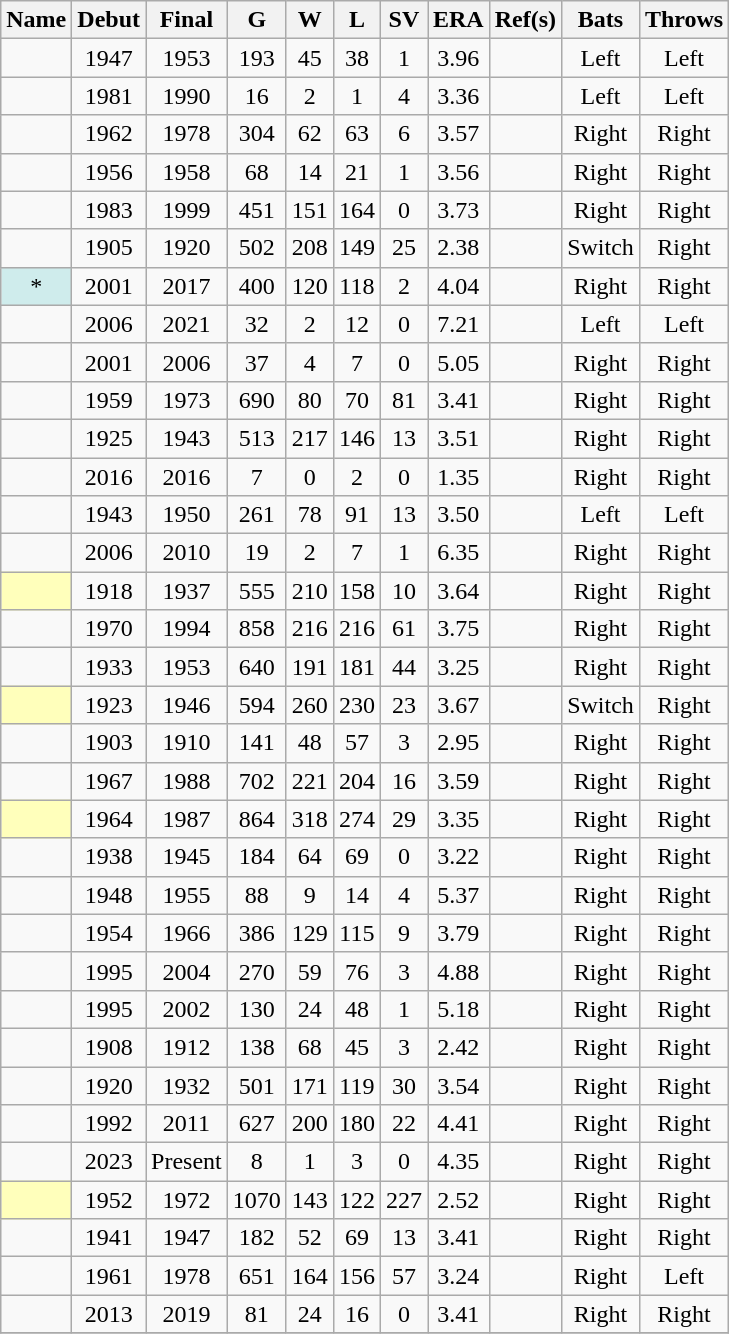<table class="wikitable sortable plainrowheaders" style="text-align:center">
<tr>
<th scope="col">Name</th>
<th scope="col">Debut</th>
<th scope="col">Final</th>
<th scope="col">G</th>
<th scope="col">W</th>
<th scope="col">L</th>
<th scope="col">SV</th>
<th scope="col">ERA</th>
<th scope="col" class="unsortable">Ref(s)</th>
<th scope="col">Bats</th>
<th scope="col">Throws</th>
</tr>
<tr>
<td scope="row" style="text-align:center"></td>
<td>1947</td>
<td>1953</td>
<td>193</td>
<td>45</td>
<td>38</td>
<td>1</td>
<td>3.96</td>
<td></td>
<td>Left</td>
<td>Left</td>
</tr>
<tr>
<td scope="row" style="text-align:center"></td>
<td>1981</td>
<td>1990</td>
<td>16</td>
<td>2</td>
<td>1</td>
<td>4</td>
<td>3.36</td>
<td></td>
<td>Left</td>
<td>Left</td>
</tr>
<tr>
<td scope="row" style="text-align:center"></td>
<td>1962</td>
<td>1978</td>
<td>304</td>
<td>62</td>
<td>63</td>
<td>6</td>
<td>3.57</td>
<td></td>
<td>Right</td>
<td>Right</td>
</tr>
<tr>
<td scope="row" style="text-align:center"></td>
<td>1956</td>
<td>1958</td>
<td>68</td>
<td>14</td>
<td>21</td>
<td>1</td>
<td>3.56</td>
<td></td>
<td>Right</td>
<td>Right</td>
</tr>
<tr>
<td scope="row" style="text-align:center"></td>
<td>1983</td>
<td>1999</td>
<td>451</td>
<td>151</td>
<td>164</td>
<td>0</td>
<td>3.73</td>
<td></td>
<td>Right</td>
<td>Right</td>
</tr>
<tr>
<td scope="row" style="text-align:center"></td>
<td>1905</td>
<td>1920</td>
<td>502</td>
<td>208</td>
<td>149</td>
<td>25</td>
<td>2.38</td>
<td></td>
<td>Switch</td>
<td>Right</td>
</tr>
<tr>
<td scope="row" style="text-align:center; background:#cfecec;">*</td>
<td>2001</td>
<td>2017</td>
<td>400</td>
<td>120</td>
<td>118</td>
<td>2</td>
<td>4.04</td>
<td></td>
<td>Right</td>
<td>Right</td>
</tr>
<tr>
<td scope="row" style="text-align:center"></td>
<td>2006</td>
<td>2021</td>
<td>32</td>
<td>2</td>
<td>12</td>
<td>0</td>
<td>7.21</td>
<td></td>
<td>Left</td>
<td>Left</td>
</tr>
<tr>
<td scope="row" style="text-align:center"></td>
<td>2001</td>
<td>2006</td>
<td>37</td>
<td>4</td>
<td>7</td>
<td>0</td>
<td>5.05</td>
<td></td>
<td>Right</td>
<td>Right</td>
</tr>
<tr>
<td scope="row" style="text-align:center"></td>
<td>1959</td>
<td>1973</td>
<td>690</td>
<td>80</td>
<td>70</td>
<td>81</td>
<td>3.41</td>
<td></td>
<td>Right</td>
<td>Right</td>
</tr>
<tr>
<td scope="row" style="text-align:center"></td>
<td>1925</td>
<td>1943</td>
<td>513</td>
<td>217</td>
<td>146</td>
<td>13</td>
<td>3.51</td>
<td></td>
<td>Right</td>
<td>Right</td>
</tr>
<tr>
<td scope="row" style="text-align:center"></td>
<td>2016</td>
<td>2016</td>
<td>7</td>
<td>0</td>
<td>2</td>
<td>0</td>
<td>1.35</td>
<td></td>
<td>Right</td>
<td>Right</td>
</tr>
<tr>
<td scope="row" style="text-align:center"></td>
<td>1943</td>
<td>1950</td>
<td>261</td>
<td>78</td>
<td>91</td>
<td>13</td>
<td>3.50</td>
<td></td>
<td>Left</td>
<td>Left</td>
</tr>
<tr>
<td scope="row" style="text-align:center"></td>
<td>2006</td>
<td>2010</td>
<td>19</td>
<td>2</td>
<td>7</td>
<td>1</td>
<td>6.35</td>
<td></td>
<td>Right</td>
<td>Right</td>
</tr>
<tr>
<td scope="row" style="text-align:center; background:#ffb;"> </td>
<td>1918</td>
<td>1937</td>
<td>555</td>
<td>210</td>
<td>158</td>
<td>10</td>
<td>3.64</td>
<td></td>
<td>Right</td>
<td>Right</td>
</tr>
<tr>
<td scope="row" style="text-align:center"></td>
<td>1970</td>
<td>1994</td>
<td>858</td>
<td>216</td>
<td>216</td>
<td>61</td>
<td>3.75</td>
<td></td>
<td>Right</td>
<td>Right</td>
</tr>
<tr>
<td scope="row" style="text-align:center"></td>
<td>1933</td>
<td>1953</td>
<td>640</td>
<td>191</td>
<td>181</td>
<td>44</td>
<td>3.25</td>
<td></td>
<td>Right</td>
<td>Right</td>
</tr>
<tr>
<td scope="row" style="text-align:center; background:#ffb;"></td>
<td>1923</td>
<td>1946</td>
<td>594</td>
<td>260</td>
<td>230</td>
<td>23</td>
<td>3.67</td>
<td></td>
<td>Switch</td>
<td>Right</td>
</tr>
<tr>
<td scope="row" style="text-align:center"></td>
<td>1903</td>
<td>1910</td>
<td>141</td>
<td>48</td>
<td>57</td>
<td>3</td>
<td>2.95</td>
<td></td>
<td>Right</td>
<td>Right</td>
</tr>
<tr>
<td scope="row" style="text-align:center"></td>
<td>1967</td>
<td>1988</td>
<td>702</td>
<td>221</td>
<td>204</td>
<td>16</td>
<td>3.59</td>
<td></td>
<td>Right</td>
<td>Right</td>
</tr>
<tr>
<td scope="row" style="text-align:center; background:#ffb;"></td>
<td>1964</td>
<td>1987</td>
<td>864</td>
<td>318</td>
<td>274</td>
<td>29</td>
<td>3.35</td>
<td></td>
<td>Right</td>
<td>Right</td>
</tr>
<tr>
<td scope="row" style="text-align:center"></td>
<td>1938</td>
<td>1945</td>
<td>184</td>
<td>64</td>
<td>69</td>
<td>0</td>
<td>3.22</td>
<td></td>
<td>Right</td>
<td>Right</td>
</tr>
<tr>
<td scope="row" style="text-align:center"></td>
<td>1948</td>
<td>1955</td>
<td>88</td>
<td>9</td>
<td>14</td>
<td>4</td>
<td>5.37</td>
<td></td>
<td>Right</td>
<td>Right</td>
</tr>
<tr>
<td scope="row" style="text-align:center"></td>
<td>1954</td>
<td>1966</td>
<td>386</td>
<td>129</td>
<td>115</td>
<td>9</td>
<td>3.79</td>
<td></td>
<td>Right</td>
<td>Right</td>
</tr>
<tr>
<td scope="row" style="text-align:center"></td>
<td>1995</td>
<td>2004</td>
<td>270</td>
<td>59</td>
<td>76</td>
<td>3</td>
<td>4.88</td>
<td></td>
<td>Right</td>
<td>Right</td>
</tr>
<tr>
<td scope="row" style="text-align:center"></td>
<td>1995</td>
<td>2002</td>
<td>130</td>
<td>24</td>
<td>48</td>
<td>1</td>
<td>5.18</td>
<td></td>
<td>Right</td>
<td>Right</td>
</tr>
<tr>
<td scope="row" style="text-align:center"></td>
<td>1908</td>
<td>1912</td>
<td>138</td>
<td>68</td>
<td>45</td>
<td>3</td>
<td>2.42</td>
<td></td>
<td>Right</td>
<td>Right</td>
</tr>
<tr>
<td scope="row" style="text-align:center"></td>
<td>1920</td>
<td>1932</td>
<td>501</td>
<td>171</td>
<td>119</td>
<td>30</td>
<td>3.54</td>
<td></td>
<td>Right</td>
<td>Right</td>
</tr>
<tr>
<td scope="row" style="text-align:center"></td>
<td>1992</td>
<td>2011</td>
<td>627</td>
<td>200</td>
<td>180</td>
<td>22</td>
<td>4.41</td>
<td></td>
<td>Right</td>
<td>Right</td>
</tr>
<tr>
<td scope="row" style="text-align:center"></td>
<td>2023</td>
<td>Present</td>
<td>8</td>
<td>1</td>
<td>3</td>
<td>0</td>
<td>4.35</td>
<td></td>
<td>Right</td>
<td>Right</td>
</tr>
<tr>
<td scope="row" style="text-align:center; background:#ffb;"></td>
<td>1952</td>
<td>1972</td>
<td>1070</td>
<td>143</td>
<td>122</td>
<td>227</td>
<td>2.52</td>
<td></td>
<td>Right</td>
<td>Right</td>
</tr>
<tr>
<td scope="row" style="text-align:center"></td>
<td>1941</td>
<td>1947</td>
<td>182</td>
<td>52</td>
<td>69</td>
<td>13</td>
<td>3.41</td>
<td></td>
<td>Right</td>
<td>Right</td>
</tr>
<tr>
<td scope="row" style="text-align:center"></td>
<td>1961</td>
<td>1978</td>
<td>651</td>
<td>164</td>
<td>156</td>
<td>57</td>
<td>3.24</td>
<td></td>
<td>Right</td>
<td>Left</td>
</tr>
<tr>
<td scope="row" style="text-align:center"></td>
<td>2013</td>
<td>2019</td>
<td>81</td>
<td>24</td>
<td>16</td>
<td>0</td>
<td>3.41</td>
<td></td>
<td>Right</td>
<td>Right</td>
</tr>
<tr>
</tr>
</table>
